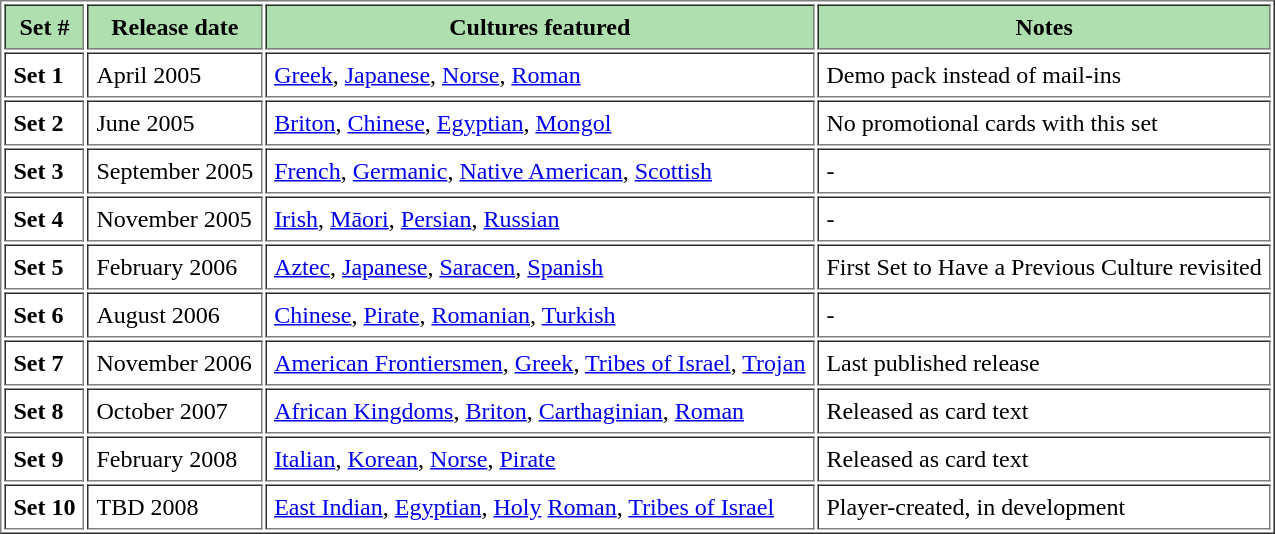<table border="1" cellpadding="5">
<tr>
<th style="background:#afdfaf;">Set #</th>
<th style="background:#afdfaf;">Release date</th>
<th style="background:#afdfaf;">Cultures featured</th>
<th style="background:#afdfaf;">Notes</th>
</tr>
<tr>
<td><strong>Set 1</strong></td>
<td>April 2005</td>
<td><a href='#'>Greek</a>, <a href='#'>Japanese</a>, <a href='#'>Norse</a>, <a href='#'>Roman</a></td>
<td>Demo pack instead of mail-ins</td>
</tr>
<tr>
<td><strong>Set 2</strong></td>
<td>June 2005</td>
<td><a href='#'>Briton</a>, <a href='#'>Chinese</a>, <a href='#'>Egyptian</a>, <a href='#'>Mongol</a></td>
<td>No promotional cards with this set</td>
</tr>
<tr>
<td><strong>Set 3</strong></td>
<td>September 2005</td>
<td><a href='#'>French</a>, <a href='#'>Germanic</a>, <a href='#'>Native American</a>, <a href='#'>Scottish</a></td>
<td>-</td>
</tr>
<tr>
<td><strong>Set 4</strong></td>
<td>November 2005</td>
<td><a href='#'>Irish</a>, <a href='#'>Māori</a>, <a href='#'>Persian</a>, <a href='#'>Russian</a></td>
<td>-</td>
</tr>
<tr>
<td><strong>Set 5</strong></td>
<td>February 2006</td>
<td><a href='#'>Aztec</a>, <a href='#'>Japanese</a>, <a href='#'>Saracen</a>, <a href='#'>Spanish</a></td>
<td>First Set to Have a Previous Culture revisited</td>
</tr>
<tr>
<td><strong>Set 6</strong></td>
<td>August 2006</td>
<td><a href='#'>Chinese</a>, <a href='#'>Pirate</a>, <a href='#'>Romanian</a>, <a href='#'>Turkish</a></td>
<td>-</td>
</tr>
<tr>
<td><strong>Set 7</strong></td>
<td>November 2006</td>
<td><a href='#'>American Frontiersmen</a>, <a href='#'>Greek</a>, <a href='#'>Tribes of Israel</a>, <a href='#'>Trojan</a></td>
<td>Last published release</td>
</tr>
<tr>
<td><strong>Set 8</strong></td>
<td>October 2007</td>
<td><a href='#'>African Kingdoms</a>, <a href='#'>Briton</a>, <a href='#'>Carthaginian</a>, <a href='#'>Roman</a></td>
<td>Released as card text</td>
</tr>
<tr>
<td><strong>Set 9</strong></td>
<td>February 2008</td>
<td><a href='#'>Italian</a>, <a href='#'>Korean</a>, <a href='#'>Norse</a>, <a href='#'>Pirate</a></td>
<td>Released as card text</td>
</tr>
<tr>
<td><strong>Set 10</strong></td>
<td>TBD 2008</td>
<td><a href='#'>East Indian</a>, <a href='#'>Egyptian</a>, <a href='#'>Holy</a> <a href='#'>Roman</a>, <a href='#'>Tribes of Israel</a></td>
<td>Player-created, in development</td>
</tr>
</table>
